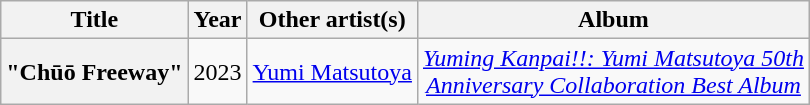<table class="wikitable plainrowheaders" style="text-align:center;">
<tr>
<th scope="col">Title</th>
<th scope="col">Year</th>
<th scope="col">Other artist(s)</th>
<th scope="col">Album</th>
</tr>
<tr>
<th scope="row">"Chūō Freeway"</th>
<td>2023</td>
<td><a href='#'>Yumi Matsutoya</a></td>
<td><em><a href='#'>Yuming Kanpai!!: Yumi Matsutoya 50th<br>Anniversary Collaboration Best Album</a></em></td>
</tr>
</table>
